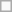<table class=wikitable>
<tr>
<td> </td>
</tr>
</table>
